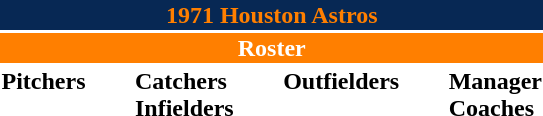<table class="toccolours" style="text-align: left;">
<tr>
<th colspan="10" style="background-color: #072854; color: #FF7F00; text-align: center;">1971 Houston Astros</th>
</tr>
<tr>
<td colspan="10" style="background-color: #FF7F00; color: white; text-align: center;"><strong>Roster</strong></td>
</tr>
<tr>
<td valign="top"><strong>Pitchers</strong><br>















</td>
<td width="25px"></td>
<td valign="top"><strong>Catchers</strong><br>


<strong>Infielders</strong>







</td>
<td width="25px"></td>
<td valign="top"><strong>Outfielders</strong><br>






</td>
<td width="25px"></td>
<td valign="top"><strong>Manager</strong><br>
<strong>Coaches</strong>



</td>
</tr>
</table>
